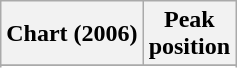<table class="wikitable sortable plainrowheaders" style="text-align:center;">
<tr>
<th>Chart (2006)</th>
<th>Peak<br>position</th>
</tr>
<tr>
</tr>
<tr>
</tr>
<tr>
</tr>
<tr>
</tr>
<tr>
</tr>
<tr>
</tr>
<tr>
</tr>
<tr>
</tr>
<tr>
</tr>
</table>
